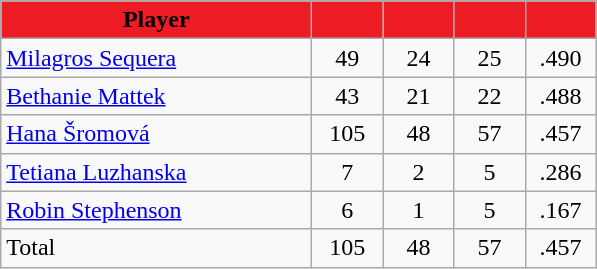<table class="wikitable" style="text-align:center">
<tr>
<th style="background:#ED1C24; color:black" width="200px">Player</th>
<th style="background:#ED1C24; color:black" width="40px"></th>
<th style="background:#ED1C24; color:black" width="40px"></th>
<th style="background:#ED1C24; color:black" width="40px"></th>
<th style="background:#ED1C24; color:black" width="40px"></th>
</tr>
<tr>
<td style="text-align:left"><a href='#'>Milagros Sequera</a></td>
<td>49</td>
<td>24</td>
<td>25</td>
<td>.490</td>
</tr>
<tr>
<td style="text-align:left"><a href='#'>Bethanie Mattek</a></td>
<td>43</td>
<td>21</td>
<td>22</td>
<td>.488</td>
</tr>
<tr>
<td style="text-align:left"><a href='#'>Hana Šromová</a></td>
<td>105</td>
<td>48</td>
<td>57</td>
<td>.457</td>
</tr>
<tr>
<td style="text-align:left"><a href='#'>Tetiana Luzhanska</a></td>
<td>7</td>
<td>2</td>
<td>5</td>
<td>.286</td>
</tr>
<tr>
<td style="text-align:left"><a href='#'>Robin Stephenson</a></td>
<td>6</td>
<td>1</td>
<td>5</td>
<td>.167</td>
</tr>
<tr>
<td style="text-align:left">Total</td>
<td>105</td>
<td>48</td>
<td>57</td>
<td>.457</td>
</tr>
</table>
